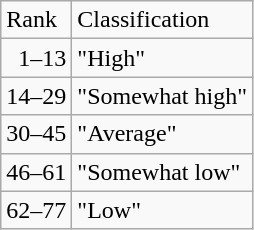<table class="wikitable" ---valign=top>
<tr>
<td>Rank</td>
<td>Classification</td>
</tr>
<tr>
<td>  1–13</td>
<td>"High"</td>
</tr>
<tr>
<td>14–29</td>
<td>"Somewhat high"</td>
</tr>
<tr>
<td>30–45</td>
<td>"Average"</td>
</tr>
<tr>
<td>46–61</td>
<td>"Somewhat low"</td>
</tr>
<tr>
<td>62–77</td>
<td>"Low"</td>
</tr>
</table>
